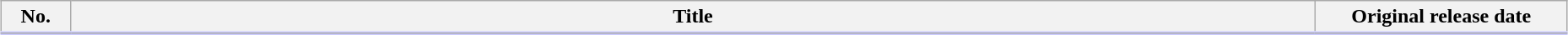<table class="wikitable" style="width:98%; margin:auto; background:#FFF;">
<tr style="border-bottom: 3px solid #CCF">
<th style="width:3em;">No.</th>
<th>Title</th>
<th style="width:12em;">Original release date</th>
</tr>
<tr>
</tr>
</table>
